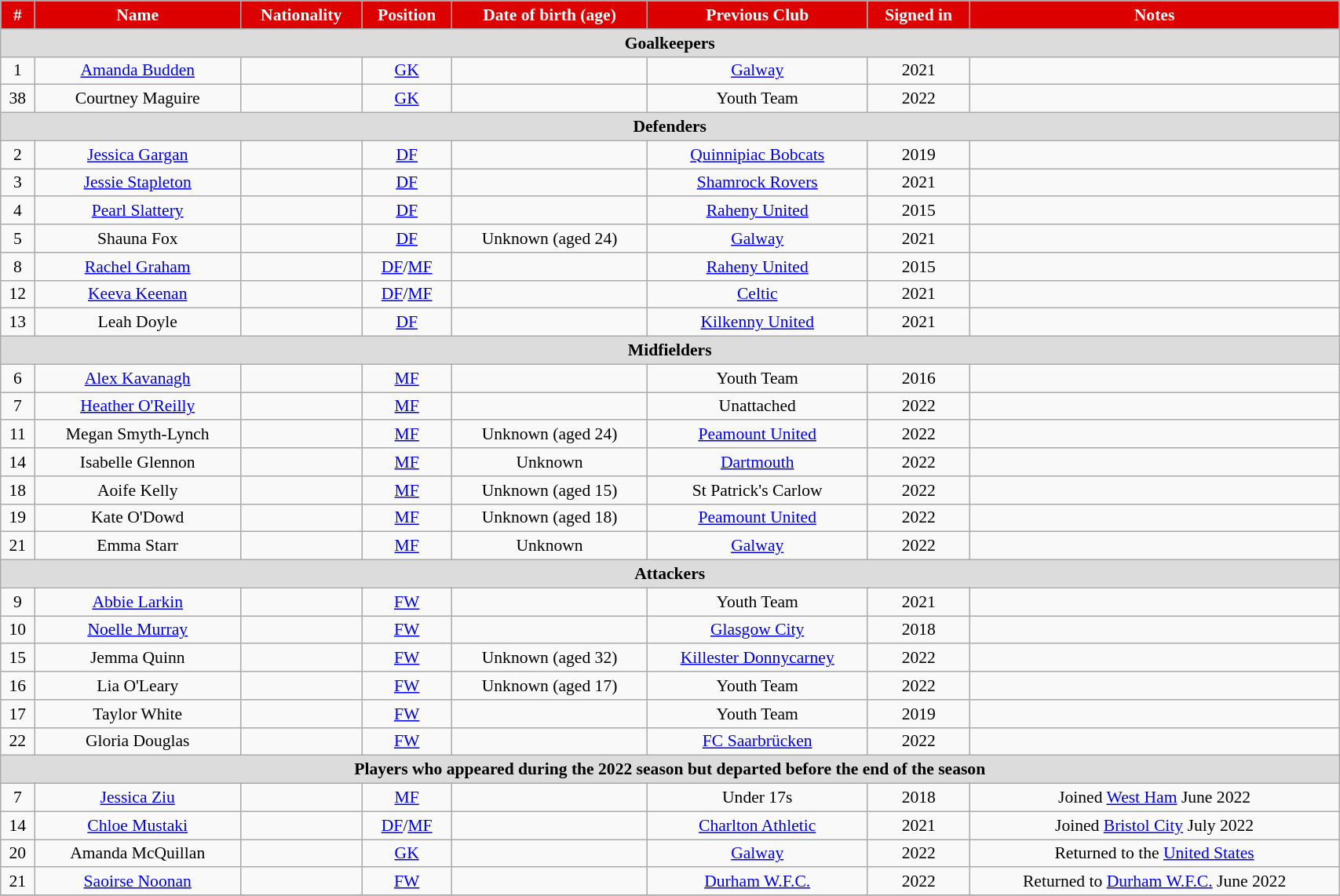<table class="wikitable" style="text-align:center; font-size:90%; width:90%;">
<tr>
<th style="background:#d00; color:white;">#</th>
<th style="background:#d00; color:white;">Name</th>
<th style="background:#d00; color:white;">Nationality</th>
<th style="background:#d00; color:white;">Position</th>
<th style="background:#d00; color:white;">Date of birth (age)</th>
<th style="background:#d00; color:white;">Previous Club</th>
<th style="background:#d00; color:white;">Signed in</th>
<th style="background:#d00; color:white;">Notes</th>
</tr>
<tr>
<th colspan="9" scope="row" style="background:#dcdcdc;">Goalkeepers</th>
</tr>
<tr>
<td>1</td>
<td><a href='#'>Amanda Budden</a></td>
<td></td>
<td><a href='#'>GK</a></td>
<td></td>
<td><a href='#'>Galway</a></td>
<td>2021</td>
<td></td>
</tr>
<tr>
<td>38</td>
<td>Courtney Maguire</td>
<td></td>
<td><a href='#'>GK</a></td>
<td></td>
<td>Youth Team</td>
<td>2022</td>
<td></td>
</tr>
<tr>
<th colspan="9" scope="row" style="background:#dcdcdc;">Defenders</th>
</tr>
<tr>
<td>2</td>
<td><a href='#'>Jessica Gargan</a></td>
<td></td>
<td><a href='#'>DF</a></td>
<td></td>
<td><a href='#'>Quinnipiac Bobcats</a></td>
<td>2019</td>
<td></td>
</tr>
<tr>
<td>3</td>
<td><a href='#'>Jessie Stapleton</a></td>
<td></td>
<td><a href='#'>DF</a></td>
<td></td>
<td><a href='#'>Shamrock Rovers</a></td>
<td>2021</td>
<td></td>
</tr>
<tr>
<td>4</td>
<td><a href='#'>Pearl Slattery</a></td>
<td></td>
<td><a href='#'>DF</a></td>
<td></td>
<td><a href='#'>Raheny United</a></td>
<td>2015</td>
<td></td>
</tr>
<tr>
<td>5</td>
<td>Shauna Fox</td>
<td></td>
<td><a href='#'>DF</a></td>
<td>Unknown (aged 24)</td>
<td><a href='#'>Galway</a></td>
<td>2021</td>
<td></td>
</tr>
<tr>
<td>8</td>
<td><a href='#'>Rachel Graham</a></td>
<td></td>
<td><a href='#'>DF</a>/<a href='#'>MF</a></td>
<td></td>
<td><a href='#'>Raheny United</a></td>
<td>2015</td>
<td></td>
</tr>
<tr>
<td>12</td>
<td><a href='#'>Keeva Keenan</a></td>
<td></td>
<td><a href='#'>DF</a>/<a href='#'>MF</a></td>
<td></td>
<td><a href='#'>Celtic</a></td>
<td>2021</td>
<td></td>
</tr>
<tr>
<td>13</td>
<td>Leah Doyle</td>
<td></td>
<td><a href='#'>DF</a></td>
<td></td>
<td><a href='#'>Kilkenny United</a></td>
<td>2021</td>
<td></td>
</tr>
<tr>
<th colspan="9" scope="row" style="background:#dcdcdc;">Midfielders</th>
</tr>
<tr>
<td>6</td>
<td><a href='#'>Alex Kavanagh</a></td>
<td></td>
<td><a href='#'>MF</a></td>
<td></td>
<td>Youth Team</td>
<td>2016</td>
<td></td>
</tr>
<tr>
<td>7</td>
<td><a href='#'>Heather O'Reilly</a></td>
<td></td>
<td><a href='#'>MF</a></td>
<td></td>
<td>Unattached</td>
<td>2022</td>
<td></td>
</tr>
<tr>
<td>11</td>
<td>Megan Smyth-Lynch</td>
<td></td>
<td><a href='#'>MF</a></td>
<td>Unknown (aged 24)</td>
<td><a href='#'>Peamount United</a></td>
<td>2022</td>
<td></td>
</tr>
<tr>
<td>14</td>
<td>Isabelle Glennon</td>
<td></td>
<td><a href='#'>MF</a></td>
<td>Unknown</td>
<td><a href='#'>Dartmouth</a></td>
<td>2022</td>
<td></td>
</tr>
<tr>
<td>18</td>
<td>Aoife Kelly</td>
<td></td>
<td><a href='#'>MF</a></td>
<td>Unknown (aged 15)</td>
<td>St Patrick's Carlow</td>
<td>2022</td>
<td></td>
</tr>
<tr>
<td>19</td>
<td>Kate O'Dowd</td>
<td></td>
<td><a href='#'>MF</a></td>
<td>Unknown (aged 18)</td>
<td><a href='#'>Peamount United</a></td>
<td>2022</td>
<td></td>
</tr>
<tr>
<td>21</td>
<td>Emma Starr</td>
<td></td>
<td><a href='#'>MF</a></td>
<td>Unknown</td>
<td><a href='#'>Galway</a></td>
<td>2022</td>
<td></td>
</tr>
<tr>
<th colspan="9" scope="row" style="background:#dcdcdc;">Attackers</th>
</tr>
<tr>
<td>9</td>
<td><a href='#'>Abbie Larkin</a></td>
<td></td>
<td><a href='#'>FW</a></td>
<td></td>
<td>Youth Team</td>
<td>2021</td>
<td></td>
</tr>
<tr>
<td>10</td>
<td><a href='#'>Noelle Murray</a></td>
<td></td>
<td><a href='#'>FW</a></td>
<td></td>
<td><a href='#'>Glasgow City</a></td>
<td>2018</td>
<td></td>
</tr>
<tr>
<td>15</td>
<td>Jemma Quinn</td>
<td></td>
<td><a href='#'>FW</a></td>
<td>Unknown  (aged 32)</td>
<td><a href='#'>Killester Donnycarney</a></td>
<td>2022</td>
<td></td>
</tr>
<tr>
<td>16</td>
<td>Lia O'Leary</td>
<td></td>
<td><a href='#'>FW</a></td>
<td>Unknown (aged 17)</td>
<td>Youth Team</td>
<td>2022</td>
<td></td>
</tr>
<tr>
<td>17</td>
<td>Taylor White</td>
<td></td>
<td><a href='#'>FW</a></td>
<td></td>
<td>Youth Team</td>
<td>2019</td>
<td></td>
</tr>
<tr>
<td>22</td>
<td>Gloria Douglas</td>
<td></td>
<td><a href='#'>FW</a></td>
<td></td>
<td><a href='#'>FC Saarbrücken</a></td>
<td>2022</td>
<td></td>
</tr>
<tr>
<th colspan="9" style="background:#dcdcdc; text-align:center;">Players who appeared during the 2022 season but departed before the end of the season</th>
</tr>
<tr>
<td>7</td>
<td><a href='#'>Jessica Ziu</a></td>
<td></td>
<td><a href='#'>MF</a></td>
<td></td>
<td>Under 17s</td>
<td>2018</td>
<td>Joined <a href='#'>West Ham</a> June 2022</td>
</tr>
<tr>
<td>14</td>
<td><a href='#'>Chloe Mustaki</a></td>
<td></td>
<td><a href='#'>DF</a>/<a href='#'>MF</a></td>
<td></td>
<td><a href='#'>Charlton Athletic</a></td>
<td>2021</td>
<td>Joined <a href='#'>Bristol City</a> July 2022</td>
</tr>
<tr>
<td>20</td>
<td>Amanda McQuillan</td>
<td></td>
<td><a href='#'>GK</a></td>
<td></td>
<td><a href='#'>Galway</a></td>
<td>2022</td>
<td>Returned to the <a href='#'>United States</a></td>
</tr>
<tr>
<td>21</td>
<td><a href='#'>Saoirse Noonan</a></td>
<td></td>
<td><a href='#'>FW</a></td>
<td></td>
<td><a href='#'>Durham W.F.C.</a></td>
<td>2022</td>
<td>Returned to <a href='#'>Durham W.F.C.</a> June 2022</td>
</tr>
<tr>
</tr>
</table>
